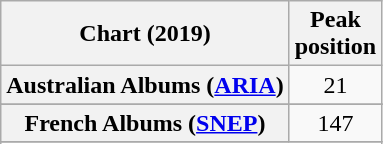<table class="wikitable sortable plainrowheaders" style="text-align:center">
<tr>
<th scope="col">Chart (2019)</th>
<th scope="col">Peak<br>position</th>
</tr>
<tr>
<th scope="row">Australian Albums (<a href='#'>ARIA</a>)</th>
<td>21</td>
</tr>
<tr>
</tr>
<tr>
</tr>
<tr>
</tr>
<tr>
<th scope="row">French Albums (<a href='#'>SNEP</a>)</th>
<td>147</td>
</tr>
<tr>
</tr>
<tr>
</tr>
<tr>
</tr>
<tr>
</tr>
<tr>
</tr>
<tr>
</tr>
</table>
